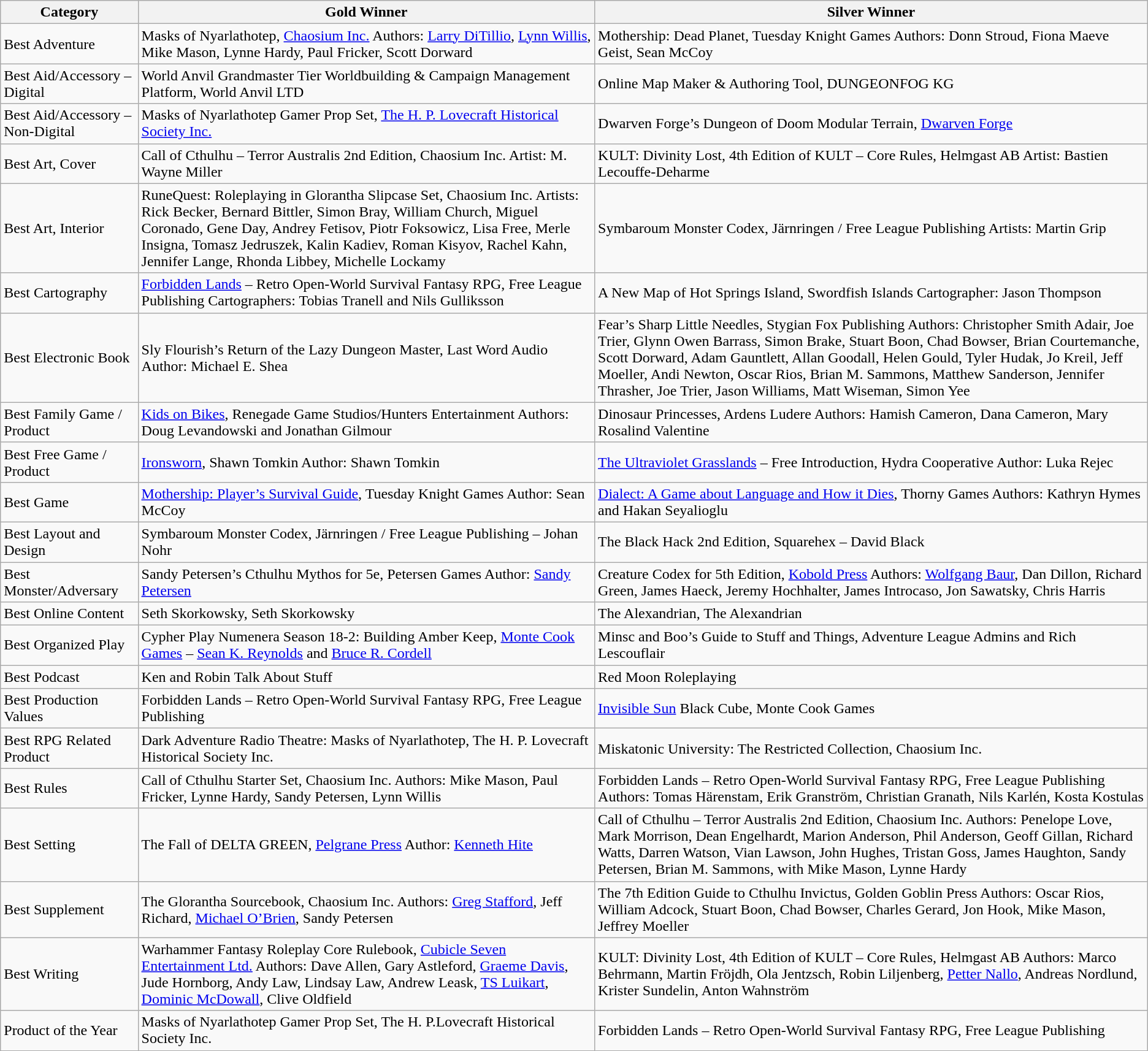<table class="wikitable">
<tr>
<th>Category</th>
<th>Gold Winner</th>
<th>Silver Winner</th>
</tr>
<tr>
<td>Best Adventure</td>
<td>Masks of Nyarlathotep,  <a href='#'>Chaosium Inc.</a>  Authors: <a href='#'>Larry DiTillio</a>, <a href='#'>Lynn Willis</a>, Mike Mason, Lynne Hardy, Paul Fricker, Scott Dorward</td>
<td>Mothership: Dead Planet, Tuesday Knight Games  Authors: Donn Stroud, Fiona Maeve Geist, Sean McCoy</td>
</tr>
<tr>
<td>Best Aid/Accessory – Digital</td>
<td>World Anvil Grandmaster Tier Worldbuilding & Campaign Management Platform, World Anvil LTD</td>
<td DUNGEONFOG – Premium>Online Map Maker & Authoring Tool, DUNGEONFOG KG</td>
</tr>
<tr>
<td>Best Aid/Accessory – Non-Digital</td>
<td>Masks of Nyarlathotep Gamer Prop Set, <a href='#'>The H. P. Lovecraft Historical Society Inc.</a></td>
<td>Dwarven Forge’s Dungeon of Doom Modular Terrain, <a href='#'>Dwarven Forge</a></td>
</tr>
<tr>
<td>Best Art, Cover</td>
<td>Call of Cthulhu – Terror Australis 2nd Edition, Chaosium Inc.   Artist: M. Wayne Miller</td>
<td>KULT: Divinity Lost, 4th Edition of KULT – Core Rules, Helmgast AB   Artist: Bastien Lecouffe-Deharme</td>
</tr>
<tr>
<td>Best Art, Interior</td>
<td>RuneQuest: Roleplaying in Glorantha Slipcase Set, Chaosium Inc.   Artists:  Rick Becker, Bernard Bittler, Simon Bray, William Church, Miguel Coronado, Gene Day, Andrey Fetisov, Piotr Foksowicz, Lisa Free, Merle Insigna, Tomasz Jedruszek, Kalin Kadiev, Roman Kisyov, Rachel Kahn, Jennifer Lange, Rhonda Libbey, Michelle Lockamy</td>
<td>Symbaroum Monster Codex, Järnringen / Free League Publishing   Artists: Martin Grip</td>
</tr>
<tr>
<td>Best Cartography</td>
<td><a href='#'>Forbidden Lands</a> – Retro Open-World Survival Fantasy RPG, Free League Publishing   Cartographers: Tobias Tranell and Nils Gulliksson</td>
<td>A New Map of Hot Springs Island, Swordfish Islands   Cartographer: Jason Thompson</td>
</tr>
<tr>
<td>Best Electronic Book</td>
<td>Sly Flourish’s Return of the Lazy Dungeon Master, Last Word Audio   Author: Michael E. Shea</td>
<td>Fear’s Sharp Little Needles, Stygian Fox Publishing   Authors: Christopher Smith Adair, Joe Trier, Glynn Owen Barrass, Simon Brake, Stuart Boon, Chad Bowser, Brian Courtemanche, Scott Dorward, Adam Gauntlett, Allan Goodall, Helen Gould, Tyler Hudak, Jo Kreil, Jeff Moeller, Andi Newton, Oscar Rios, Brian M. Sammons, Matthew Sanderson, Jennifer Thrasher, Joe Trier, Jason Williams, Matt Wiseman, Simon Yee</td>
</tr>
<tr>
<td>Best Family Game / Product</td>
<td><a href='#'>Kids on Bikes</a>, Renegade Game Studios/Hunters Entertainment   Authors: Doug Levandowski and Jonathan Gilmour</td>
<td>Dinosaur Princesses, Ardens Ludere    Authors: Hamish Cameron, Dana Cameron, Mary Rosalind Valentine</td>
</tr>
<tr>
<td>Best Free Game / Product</td>
<td><a href='#'>Ironsworn</a>, Shawn Tomkin   Author: Shawn Tomkin</td>
<td><a href='#'>The Ultraviolet Grasslands</a> – Free Introduction, Hydra Cooperative   Author: Luka Rejec</td>
</tr>
<tr>
<td>Best Game</td>
<td><a href='#'>Mothership: Player’s Survival Guide</a>, Tuesday Knight Games   Author: Sean McCoy</td>
<td><a href='#'>Dialect: A Game about Language and How it Dies</a>, Thorny Games   Authors: Kathryn Hymes and Hakan Seyalioglu</td>
</tr>
<tr>
<td>Best Layout and Design</td>
<td>Symbaroum Monster Codex, Järnringen / Free League Publishing – Johan Nohr</td>
<td>The Black Hack 2nd Edition, Squarehex – David Black</td>
</tr>
<tr>
<td>Best Monster/Adversary</td>
<td>Sandy Petersen’s Cthulhu Mythos for 5e, Petersen Games   Author: <a href='#'>Sandy Petersen</a></td>
<td>Creature Codex for 5th Edition, <a href='#'>Kobold Press</a>   Authors: <a href='#'>Wolfgang Baur</a>, Dan Dillon, Richard Green, James Haeck, Jeremy Hochhalter, James Introcaso, Jon Sawatsky, Chris Harris</td>
</tr>
<tr>
<td>Best Online Content</td>
<td>Seth Skorkowsky, Seth Skorkowsky</td>
<td>The Alexandrian, The Alexandrian</td>
</tr>
<tr>
<td>Best Organized Play</td>
<td>Cypher Play Numenera Season 18-2: Building Amber Keep, <a href='#'>Monte Cook Games</a> – <a href='#'>Sean K. Reynolds</a> and <a href='#'>Bruce R. Cordell</a></td>
<td>Minsc and Boo’s Guide to Stuff and Things, Adventure League Admins and Rich Lescouflair</td>
</tr>
<tr>
<td>Best Podcast</td>
<td>Ken and Robin Talk About Stuff</td>
<td>Red Moon Roleplaying</td>
</tr>
<tr>
<td>Best Production Values</td>
<td>Forbidden Lands – Retro Open-World Survival Fantasy RPG, Free League Publishing</td>
<td><a href='#'>Invisible Sun</a> Black Cube, Monte Cook Games</td>
</tr>
<tr>
<td>Best RPG Related Product</td>
<td>Dark Adventure Radio Theatre: Masks of Nyarlathotep, The H. P. Lovecraft Historical Society Inc.</td>
<td>Miskatonic University: The Restricted Collection, Chaosium Inc.</td>
</tr>
<tr>
<td>Best Rules</td>
<td>Call of Cthulhu Starter Set, Chaosium Inc.    Authors:  Mike Mason, Paul Fricker, Lynne Hardy, Sandy Petersen, Lynn Willis</td>
<td>Forbidden Lands – Retro Open-World Survival Fantasy RPG, Free League Publishing    Authors:  Tomas Härenstam, Erik Granström, Christian Granath, Nils Karlén, Kosta Kostulas</td>
</tr>
<tr>
<td>Best Setting</td>
<td>The Fall of DELTA GREEN, <a href='#'>Pelgrane Press</a>   Author: <a href='#'>Kenneth Hite</a></td>
<td>Call of Cthulhu – Terror Australis 2nd Edition, Chaosium Inc.   Authors: Penelope Love, Mark Morrison, Dean Engelhardt, Marion Anderson, Phil Anderson, Geoff Gillan, Richard Watts, Darren Watson, Vian Lawson, John Hughes, Tristan Goss, James Haughton, Sandy Petersen, Brian M. Sammons, with Mike Mason, Lynne Hardy</td>
</tr>
<tr>
<td>Best Supplement</td>
<td>The Glorantha Sourcebook, Chaosium Inc.    Authors:  <a href='#'>Greg Stafford</a>, Jeff Richard, <a href='#'>Michael O’Brien</a>, Sandy Petersen</td>
<td>The 7th Edition Guide to Cthulhu Invictus, Golden Goblin Press    Authors:  Oscar Rios, William Adcock, Stuart Boon, Chad Bowser, Charles Gerard, Jon Hook, Mike Mason, Jeffrey Moeller</td>
</tr>
<tr>
<td>Best Writing</td>
<td>Warhammer Fantasy Roleplay Core Rulebook, <a href='#'>Cubicle Seven Entertainment Ltd.</a>    Authors: Dave Allen, Gary Astleford, <a href='#'>Graeme Davis</a>, Jude Hornborg, Andy Law, Lindsay Law, Andrew Leask, <a href='#'>TS Luikart</a>, <a href='#'>Dominic McDowall</a>, Clive Oldfield</td>
<td>KULT: Divinity Lost, 4th Edition of KULT – Core Rules, Helmgast AB    Authors: Marco Behrmann, Martin Fröjdh, Ola Jentzsch, Robin Liljenberg, <a href='#'>Petter Nallo</a>, Andreas Nordlund, Krister Sundelin, Anton Wahnström</td>
</tr>
<tr>
<td>Product of the Year</td>
<td>Masks of Nyarlathotep Gamer Prop Set, The H. P.Lovecraft Historical Society Inc.</td>
<td>Forbidden Lands – Retro Open-World Survival Fantasy RPG, Free League Publishing</td>
</tr>
</table>
